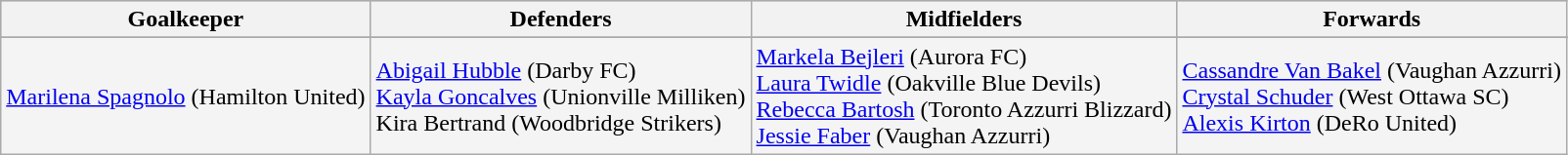<table class="wikitable">
<tr style="background:#cccccc;">
<th>Goalkeeper</th>
<th>Defenders</th>
<th>Midfielders</th>
<th>Forwards</th>
</tr>
<tr>
</tr>
<tr style="background:#f4f4f4;">
<td><a href='#'>Marilena Spagnolo</a> (Hamilton United)</td>
<td><a href='#'>Abigail Hubble</a> (Darby FC)<br><a href='#'>Kayla Goncalves</a> (Unionville Milliken)<br>Kira Bertrand (Woodbridge Strikers)</td>
<td><a href='#'>Markela Bejleri</a> (Aurora FC)<br><a href='#'>Laura Twidle</a> (Oakville Blue Devils)<br><a href='#'>Rebecca Bartosh</a> (Toronto Azzurri Blizzard)<br><a href='#'>Jessie Faber</a> (Vaughan Azzurri)</td>
<td><a href='#'>Cassandre Van Bakel</a> (Vaughan Azzurri)<br><a href='#'>Crystal Schuder</a> (West Ottawa SC)<br><a href='#'>Alexis Kirton</a> (DeRo United)</td>
</tr>
</table>
